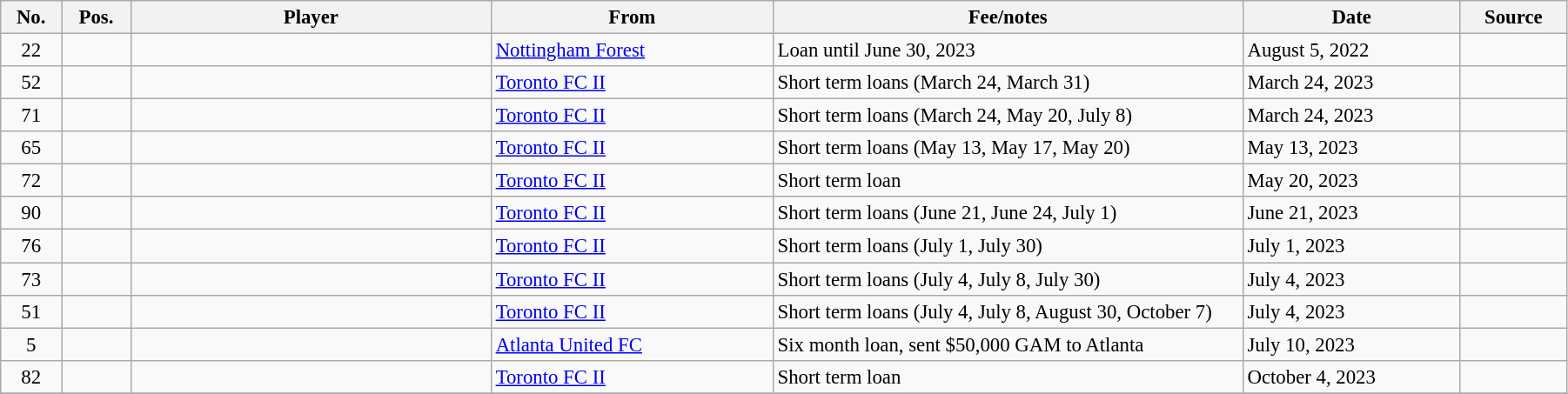<table class="wikitable sortable" style=" font-size:95%; width:95%; text-align:left;">
<tr>
<th>No.</th>
<th>Pos.</th>
<th scope="col" style="width: 23%;">Player</th>
<th scope="col" style="width: 18%;">From</th>
<th scope="col" style="width: 30%;">Fee/notes</th>
<th>Date</th>
<th>Source</th>
</tr>
<tr>
<td align=center>22</td>
<td align=center></td>
<td></td>
<td> <a href='#'>Nottingham Forest</a></td>
<td>Loan until June 30, 2023</td>
<td>August 5, 2022</td>
<td></td>
</tr>
<tr>
<td align=center>52</td>
<td align=center></td>
<td></td>
<td> <a href='#'>Toronto FC II</a></td>
<td>Short term loans (March 24, March 31)</td>
<td>March 24, 2023</td>
<td></td>
</tr>
<tr>
<td align=center>71</td>
<td align=center></td>
<td></td>
<td> <a href='#'>Toronto FC II</a></td>
<td>Short term loans (March 24, May 20, July 8)</td>
<td>March 24, 2023</td>
<td></td>
</tr>
<tr>
<td align=center>65</td>
<td align=center></td>
<td></td>
<td> <a href='#'>Toronto FC II</a></td>
<td>Short term loans (May 13, May 17, May 20)</td>
<td>May 13, 2023</td>
<td></td>
</tr>
<tr>
<td align=center>72</td>
<td align=center></td>
<td></td>
<td> <a href='#'>Toronto FC II</a></td>
<td>Short term loan</td>
<td>May 20, 2023</td>
<td></td>
</tr>
<tr>
<td align=center>90</td>
<td align=center></td>
<td></td>
<td> <a href='#'>Toronto FC II</a></td>
<td>Short term loans (June 21, June 24, July 1)</td>
<td>June 21, 2023</td>
<td></td>
</tr>
<tr>
<td align=center>76</td>
<td align=center></td>
<td></td>
<td> <a href='#'>Toronto FC II</a></td>
<td>Short term loans (July 1, July 30)</td>
<td>July 1, 2023</td>
<td></td>
</tr>
<tr>
<td align=center>73</td>
<td align=center></td>
<td></td>
<td> <a href='#'>Toronto FC II</a></td>
<td>Short term loans (July 4, July 8, July 30)</td>
<td>July 4, 2023</td>
<td></td>
</tr>
<tr>
<td align=center>51</td>
<td align=center></td>
<td></td>
<td> <a href='#'>Toronto FC II</a></td>
<td>Short term loans (July 4, July 8, August 30, October 7)</td>
<td>July 4, 2023</td>
<td></td>
</tr>
<tr>
<td align=center>5</td>
<td align=center></td>
<td></td>
<td> <a href='#'>Atlanta United FC</a></td>
<td>Six month loan, sent $50,000 GAM to Atlanta</td>
<td>July 10, 2023</td>
<td></td>
</tr>
<tr>
<td align=center>82</td>
<td align=center></td>
<td></td>
<td> <a href='#'>Toronto FC II</a></td>
<td>Short term loan</td>
<td>October 4, 2023</td>
<td></td>
</tr>
<tr>
</tr>
</table>
